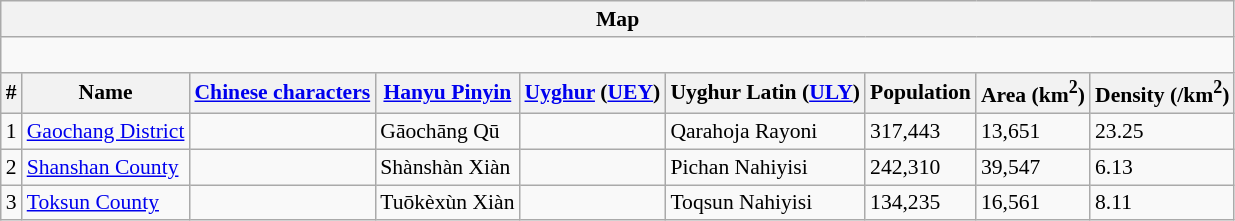<table class="wikitable"  style="font-size:90%;" align=center>
<tr>
<th colspan="9">Map</th>
</tr>
<tr>
<td colspan="9" align="center"><div><br> 




</div></td>
</tr>
<tr>
<th>#</th>
<th>Name</th>
<th><a href='#'>Chinese characters</a></th>
<th><a href='#'>Hanyu Pinyin</a></th>
<th><a href='#'>Uyghur</a> (<a href='#'>UEY</a>)</th>
<th>Uyghur Latin (<a href='#'>ULY</a>)</th>
<th>Population<br></th>
<th>Area (km<sup>2</sup>)</th>
<th>Density (/km<sup>2</sup>)</th>
</tr>
<tr --------->
<td>1</td>
<td><a href='#'>Gaochang District</a></td>
<td></td>
<td>Gāochāng Qū</td>
<td></td>
<td>Qarahoja Rayoni</td>
<td>317,443</td>
<td>13,651</td>
<td>23.25</td>
</tr>
<tr --------->
<td>2</td>
<td><a href='#'>Shanshan County</a></td>
<td></td>
<td>Shànshàn Xiàn</td>
<td></td>
<td>Pichan Nahiyisi</td>
<td>242,310</td>
<td>39,547</td>
<td>6.13</td>
</tr>
<tr --------->
<td>3</td>
<td><a href='#'>Toksun County</a></td>
<td></td>
<td>Tuōkèxùn Xiàn</td>
<td></td>
<td>Toqsun Nahiyisi</td>
<td>134,235</td>
<td>16,561</td>
<td>8.11</td>
</tr>
</table>
